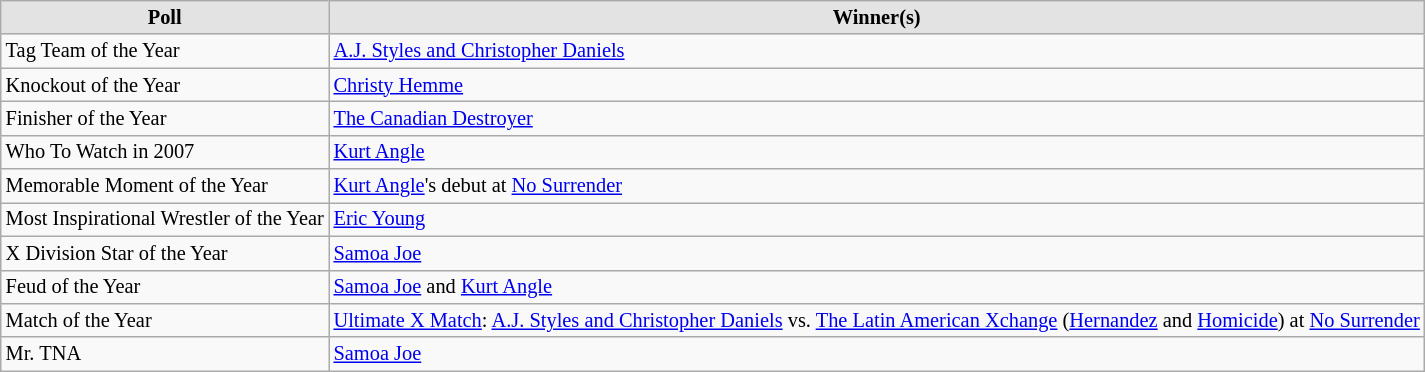<table class="wikitable" style="font-size: 85%; text-align: left;">
<tr>
<th style="border-style: none none solid solid; background: #e3e3e3"><strong>Poll</strong></th>
<th style="border-style:none none solid solid; background:#e3e3e3;"><strong>Winner(s)</strong></th>
</tr>
<tr>
<td>Tag Team of the Year</td>
<td><a href='#'>A.J. Styles and Christopher Daniels</a></td>
</tr>
<tr>
<td>Knockout of the Year</td>
<td><a href='#'>Christy Hemme</a></td>
</tr>
<tr>
<td>Finisher of the Year</td>
<td><a href='#'>The Canadian Destroyer</a></td>
</tr>
<tr>
<td>Who To Watch in 2007</td>
<td><a href='#'>Kurt Angle</a></td>
</tr>
<tr>
<td>Memorable Moment of the Year</td>
<td><a href='#'>Kurt Angle</a>'s debut at <a href='#'>No Surrender</a></td>
</tr>
<tr>
<td>Most Inspirational Wrestler of the Year</td>
<td><a href='#'>Eric Young</a></td>
</tr>
<tr>
<td>X Division Star of the Year</td>
<td><a href='#'>Samoa Joe</a></td>
</tr>
<tr>
<td>Feud of the Year</td>
<td><a href='#'>Samoa Joe</a> and <a href='#'>Kurt Angle</a></td>
</tr>
<tr>
<td>Match of the Year</td>
<td><a href='#'>Ultimate X Match</a>: <a href='#'>A.J. Styles and Christopher Daniels</a> vs. <a href='#'>The Latin American Xchange</a> (<a href='#'>Hernandez</a> and <a href='#'>Homicide</a>) at <a href='#'>No Surrender</a></td>
</tr>
<tr>
<td>Mr. TNA</td>
<td><a href='#'>Samoa Joe</a></td>
</tr>
</table>
